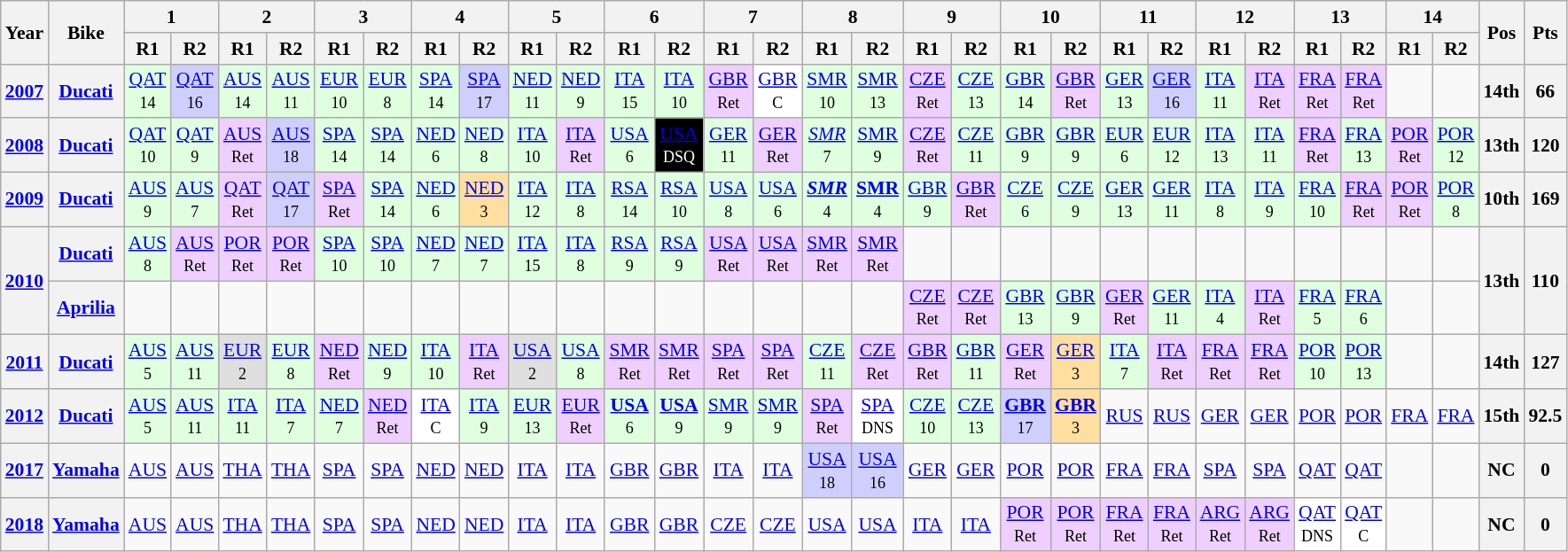<table class="wikitable" style="text-align:center; font-size:90%">
<tr>
<th valign="middle" rowspan=2>Year</th>
<th valign="middle" rowspan=2>Bike</th>
<th colspan=2>1</th>
<th colspan=2>2</th>
<th colspan=2>3</th>
<th colspan=2>4</th>
<th colspan=2>5</th>
<th colspan=2>6</th>
<th colspan=2>7</th>
<th colspan=2>8</th>
<th colspan=2>9</th>
<th colspan=2>10</th>
<th colspan=2>11</th>
<th colspan=2>12</th>
<th colspan=2>13</th>
<th colspan=2>14</th>
<th rowspan=2>Pos</th>
<th rowspan=2>Pts</th>
</tr>
<tr>
<th>R1</th>
<th>R2</th>
<th>R1</th>
<th>R2</th>
<th>R1</th>
<th>R2</th>
<th>R1</th>
<th>R2</th>
<th>R1</th>
<th>R2</th>
<th>R1</th>
<th>R2</th>
<th>R1</th>
<th>R2</th>
<th>R1</th>
<th>R2</th>
<th>R1</th>
<th>R2</th>
<th>R1</th>
<th>R2</th>
<th>R1</th>
<th>R2</th>
<th>R1</th>
<th>R2</th>
<th>R1</th>
<th>R2</th>
<th>R1</th>
<th>R2</th>
</tr>
<tr>
<th><a href='#'>2007</a></th>
<th><a href='#'>Ducati</a></th>
<td style="background:#dfffdf;"><a href='#'>QAT</a><br><small>14</small></td>
<td style="background:#cfcfff;"><a href='#'>QAT</a><br><small>16</small></td>
<td style="background:#dfffdf;"><a href='#'>AUS</a><br><small>14</small></td>
<td style="background:#dfffdf;"><a href='#'>AUS</a><br><small>11</small></td>
<td style="background:#dfffdf;"><a href='#'>EUR</a><br><small>10</small></td>
<td style="background:#dfffdf;"><a href='#'>EUR</a><br><small>8</small></td>
<td style="background:#dfffdf;"><a href='#'>SPA</a><br><small>14</small></td>
<td style="background:#cfcfff;"><a href='#'>SPA</a><br><small>17</small></td>
<td style="background:#dfffdf;"><a href='#'>NED</a><br><small>11</small></td>
<td style="background:#dfffdf;"><a href='#'>NED</a><br><small>9</small></td>
<td style="background:#dfffdf;"><a href='#'>ITA</a><br><small>15</small></td>
<td style="background:#dfffdf;"><a href='#'>ITA</a><br><small>10</small></td>
<td style="background:#efcfff;"><a href='#'>GBR</a><br><small>Ret</small></td>
<td style="background:#ffffff;"><a href='#'>GBR</a><br><small>C</small></td>
<td style="background:#dfffdf;"><a href='#'>SMR</a><br><small>10</small></td>
<td style="background:#dfffdf;"><a href='#'>SMR</a><br><small>13</small></td>
<td style="background:#efcfff;"><a href='#'>CZE</a><br><small>Ret</small></td>
<td style="background:#dfffdf;"><a href='#'>CZE</a><br><small>13</small></td>
<td style="background:#dfffdf;"><a href='#'>GBR</a><br><small>14</small></td>
<td style="background:#efcfff;"><a href='#'>GBR</a><br><small>Ret</small></td>
<td style="background:#dfffdf;"><a href='#'>GER</a><br><small>13</small></td>
<td style="background:#cfcfff;"><a href='#'>GER</a><br><small>16</small></td>
<td style="background:#dfffdf;"><a href='#'>ITA</a><br><small>11</small></td>
<td style="background:#efcfff;"><a href='#'>ITA</a><br><small>Ret</small></td>
<td style="background:#efcfff;"><a href='#'>FRA</a><br><small>Ret</small></td>
<td style="background:#efcfff;"><a href='#'>FRA</a><br><small>Ret</small></td>
<td></td>
<td></td>
<th>14th</th>
<th>66</th>
</tr>
<tr>
<th><a href='#'>2008</a></th>
<th><a href='#'>Ducati</a></th>
<td style="background:#dfffdf;"><a href='#'>QAT</a><br><small>10</small></td>
<td style="background:#dfffdf;"><a href='#'>QAT</a><br><small>9</small></td>
<td style="background:#efcfff;"><a href='#'>AUS</a><br><small>Ret</small></td>
<td style="background:#cfcfff;"><a href='#'>AUS</a><br><small>18</small></td>
<td style="background:#dfffdf;"><a href='#'>SPA</a><br><small>14</small></td>
<td style="background:#dfffdf;"><a href='#'>SPA</a><br><small>14</small></td>
<td style="background:#dfffdf;"><a href='#'>NED</a><br><small>6</small></td>
<td style="background:#dfffdf;"><a href='#'>NED</a><br><small>8</small></td>
<td style="background:#dfffdf;"><a href='#'>ITA</a><br><small>10</small></td>
<td style="background:#efcfff;"><a href='#'>ITA</a><br><small>Ret</small></td>
<td style="background:#dfffdf;"><a href='#'>USA</a><br><small>6</small></td>
<td style="background:#000000; color:white;"><a href='#'><span>USA</span></a><br><small>DSQ</small></td>
<td style="background:#dfffdf;"><a href='#'>GER</a><br><small>11</small></td>
<td style="background:#efcfff;"><a href='#'>GER</a><br><small>Ret</small></td>
<td style="background:#dfffdf;"><em><a href='#'>SMR</a></em><br><small>7</small></td>
<td style="background:#dfffdf;"><a href='#'>SMR</a><br><small>9</small></td>
<td style="background:#efcfff;"><a href='#'>CZE</a><br><small>Ret</small></td>
<td style="background:#dfffdf;"><a href='#'>CZE</a><br><small>11</small></td>
<td style="background:#dfffdf;"><a href='#'>GBR</a><br><small>9</small></td>
<td style="background:#dfffdf;"><a href='#'>GBR</a><br><small>9</small></td>
<td style="background:#dfffdf;"><a href='#'>EUR</a><br><small>6</small></td>
<td style="background:#dfffdf;"><a href='#'>EUR</a><br><small>12</small></td>
<td style="background:#dfffdf;"><a href='#'>ITA</a><br><small>13</small></td>
<td style="background:#dfffdf;"><a href='#'>ITA</a><br><small>11</small></td>
<td style="background:#efcfff;"><a href='#'>FRA</a><br><small>Ret</small></td>
<td style="background:#dfffdf;"><a href='#'>FRA</a><br><small>13</small></td>
<td style="background:#efcfff;"><a href='#'>POR</a><br><small>Ret</small></td>
<td style="background:#dfffdf;"><a href='#'>POR</a><br><small>12</small></td>
<th>13th</th>
<th>120</th>
</tr>
<tr>
<th><a href='#'>2009</a></th>
<th><a href='#'>Ducati</a></th>
<td style="background:#dfffdf;"><a href='#'>AUS</a><br><small>9</small></td>
<td style="background:#dfffdf;"><a href='#'>AUS</a><br><small>7</small></td>
<td style="background:#efcfff;"><a href='#'>QAT</a><br><small>Ret</small></td>
<td style="background:#cfcfff;"><a href='#'>QAT</a><br><small>17</small></td>
<td style="background:#efcfff;"><a href='#'>SPA</a><br><small>Ret</small></td>
<td style="background:#dfffdf;"><a href='#'>SPA</a><br><small>14</small></td>
<td style="background:#dfffdf;"><a href='#'>NED</a><br><small>6</small></td>
<td style="background:#ffdf9f;"><a href='#'>NED</a><br><small>3</small></td>
<td style="background:#dfffdf;"><a href='#'>ITA</a><br><small>12</small></td>
<td style="background:#dfffdf;"><a href='#'>ITA</a><br><small>8</small></td>
<td style="background:#dfffdf;"><a href='#'>RSA</a><br><small>14</small></td>
<td style="background:#dfffdf;"><a href='#'>RSA</a><br><small>10</small></td>
<td style="background:#dfffdf;"><a href='#'>USA</a><br><small>8</small></td>
<td style="background:#dfffdf;"><a href='#'>USA</a><br><small>6</small></td>
<td style="background:#dfffdf;"><strong><em><a href='#'>SMR</a></em></strong><br><small>4</small></td>
<td style="background:#dfffdf;"><strong><a href='#'>SMR</a></strong><br><small>4</small></td>
<td style="background:#dfffdf;"><a href='#'>GBR</a><br><small>9</small></td>
<td style="background:#efcfff;"><a href='#'>GBR</a><br><small>Ret</small></td>
<td style="background:#dfffdf;"><a href='#'>CZE</a><br><small>6</small></td>
<td style="background:#dfffdf;"><a href='#'>CZE</a><br><small>9</small></td>
<td style="background:#dfffdf;"><a href='#'>GER</a><br><small>13</small></td>
<td style="background:#dfffdf;"><a href='#'>GER</a><br><small>11</small></td>
<td style="background:#dfffdf;"><a href='#'>ITA</a><br><small>8</small></td>
<td style="background:#dfffdf;"><a href='#'>ITA</a><br><small>9</small></td>
<td style="background:#dfffdf;"><a href='#'>FRA</a><br><small>10</small></td>
<td style="background:#efcfff;"><a href='#'>FRA</a><br><small>Ret</small></td>
<td style="background:#efcfff;"><a href='#'>POR</a><br><small>Ret</small></td>
<td style="background:#dfffdf;"><a href='#'>POR</a><br><small>8</small></td>
<th>10th</th>
<th>169</th>
</tr>
<tr>
<th rowspan=2><a href='#'>2010</a></th>
<th><a href='#'>Ducati</a></th>
<td style="background:#dfffdf;"><a href='#'>AUS</a><br><small>8</small></td>
<td style="background:#efcfff;"><a href='#'>AUS</a><br><small>Ret</small></td>
<td style="background:#efcfff;"><a href='#'>POR</a><br><small>Ret</small></td>
<td style="background:#efcfff;"><a href='#'>POR</a><br><small>Ret</small></td>
<td style="background:#dfffdf;"><a href='#'>SPA</a><br><small>10</small></td>
<td style="background:#dfffdf;"><a href='#'>SPA</a><br><small>10</small></td>
<td style="background:#dfffdf;"><a href='#'>NED</a><br><small>7</small></td>
<td style="background:#dfffdf;"><a href='#'>NED</a><br><small>7</small></td>
<td style="background:#dfffdf;"><a href='#'>ITA</a><br><small>15</small></td>
<td style="background:#dfffdf;"><a href='#'>ITA</a><br><small>8</small></td>
<td style="background:#dfffdf;"><a href='#'>RSA</a><br><small>9</small></td>
<td style="background:#dfffdf;"><a href='#'>RSA</a><br><small>9</small></td>
<td style="background:#efcfff;"><a href='#'>USA</a><br><small>Ret</small></td>
<td style="background:#efcfff;"><a href='#'>USA</a><br><small>Ret</small></td>
<td style="background:#efcfff;"><a href='#'>SMR</a><br><small>Ret</small></td>
<td style="background:#efcfff;"><a href='#'>SMR</a><br><small>Ret</small></td>
<td></td>
<td></td>
<td></td>
<td></td>
<td></td>
<td></td>
<td></td>
<td></td>
<td></td>
<td></td>
<td></td>
<td></td>
<th rowspan=2>13th</th>
<th rowspan=2>110</th>
</tr>
<tr>
<th><a href='#'>Aprilia</a></th>
<td></td>
<td></td>
<td></td>
<td></td>
<td></td>
<td></td>
<td></td>
<td></td>
<td></td>
<td></td>
<td></td>
<td></td>
<td></td>
<td></td>
<td></td>
<td></td>
<td style="background:#efcfff;"><a href='#'>CZE</a><br><small>Ret</small></td>
<td style="background:#efcfff;"><a href='#'>CZE</a><br><small>Ret</small></td>
<td style="background:#dfffdf;"><a href='#'>GBR</a><br><small>13</small></td>
<td style="background:#dfffdf;"><a href='#'>GBR</a><br><small>9</small></td>
<td style="background:#efcfff;"><a href='#'>GER</a><br><small>Ret</small></td>
<td style="background:#dfffdf;"><a href='#'>GER</a><br><small>11</small></td>
<td style="background:#dfffdf;"><a href='#'>ITA</a><br><small>4</small></td>
<td style="background:#efcfff;"><a href='#'>ITA</a><br><small>Ret</small></td>
<td style="background:#dfffdf;"><a href='#'>FRA</a><br><small>5</small></td>
<td style="background:#dfffdf;"><a href='#'>FRA</a><br><small>6</small></td>
<td></td>
<td></td>
</tr>
<tr>
<th><a href='#'>2011</a></th>
<th><a href='#'>Ducati</a></th>
<td style="background:#dfffdf;"><a href='#'>AUS</a><br><small>5</small></td>
<td style="background:#dfffdf;"><a href='#'>AUS</a><br><small>11</small></td>
<td style="background:#dfdfdf;"><a href='#'>EUR</a><br><small>2</small></td>
<td style="background:#dfffdf;"><a href='#'>EUR</a><br><small>8</small></td>
<td style="background:#efcfff;"><a href='#'>NED</a><br><small>Ret</small></td>
<td style="background:#dfffdf;"><a href='#'>NED</a><br><small>9</small></td>
<td style="background:#dfffdf;"><a href='#'>ITA</a><br><small>10</small></td>
<td style="background:#efcfff;"><a href='#'>ITA</a><br><small>Ret</small></td>
<td style="background:#dfdfdf;"><a href='#'>USA</a><br><small>2</small></td>
<td style="background:#dfffdf;"><a href='#'>USA</a><br><small>8</small></td>
<td style="background:#efcfff;"><a href='#'>SMR</a><br><small>Ret</small></td>
<td style="background:#efcfff;"><a href='#'>SMR</a><br><small>Ret</small></td>
<td style="background:#efcfff;"><a href='#'>SPA</a><br><small>Ret</small></td>
<td style="background:#efcfff;"><a href='#'>SPA</a><br><small>Ret</small></td>
<td style="background:#dfffdf;"><a href='#'>CZE</a><br><small>11</small></td>
<td style="background:#efcfff;"><a href='#'>CZE</a><br><small>Ret</small></td>
<td style="background:#efcfff;"><a href='#'>GBR</a><br><small>Ret</small></td>
<td style="background:#dfffdf;"><a href='#'>GBR</a><br><small>11</small></td>
<td style="background:#efcfff;"><a href='#'>GER</a><br><small>Ret</small></td>
<td style="background:#ffdf9f;"><a href='#'>GER</a><br><small>3</small></td>
<td style="background:#dfffdf;"><a href='#'>ITA</a><br><small>7</small></td>
<td style="background:#efcfff;"><a href='#'>ITA</a><br><small>Ret</small></td>
<td style="background:#efcfff;"><a href='#'>FRA</a><br><small>Ret</small></td>
<td style="background:#efcfff;"><a href='#'>FRA</a><br><small>Ret</small></td>
<td style="background:#dfffdf;"><a href='#'>POR</a><br><small>10</small></td>
<td style="background:#dfffdf;"><a href='#'>POR</a><br><small>13</small></td>
<td></td>
<td></td>
<th>14th</th>
<th>127</th>
</tr>
<tr>
<th><a href='#'>2012</a></th>
<th><a href='#'>Ducati</a></th>
<td style="background:#dfffdf;"><a href='#'>AUS</a><br><small>5</small></td>
<td style="background:#dfffdf;"><a href='#'>AUS</a><br><small>11</small></td>
<td style="background:#dfffdf;"><a href='#'>ITA</a><br><small>11</small></td>
<td style="background:#dfffdf;"><a href='#'>ITA</a><br><small>7</small></td>
<td style="background:#dfffdf;"><a href='#'>NED</a><br><small>7</small></td>
<td style="background:#efcfff;"><a href='#'>NED</a><br><small>Ret</small></td>
<td style="background:#ffffff;"><a href='#'>ITA</a><br><small>C</small></td>
<td style="background:#dfffdf;"><a href='#'>ITA</a><br><small>9</small></td>
<td style="background:#dfffdf;"><a href='#'>EUR</a><br><small>13</small></td>
<td style="background:#efcfff;"><a href='#'>EUR</a><br><small>Ret</small></td>
<td style="background:#dfffdf;"><strong><a href='#'>USA</a></strong><br><small>6</small></td>
<td style="background:#dfffdf;"><strong><a href='#'>USA</a></strong><br><small>9</small></td>
<td style="background:#dfffdf;"><a href='#'>SMR</a><br><small>9</small></td>
<td style="background:#dfffdf;"><a href='#'>SMR</a><br><small>9</small></td>
<td style="background:#efcfff;"><a href='#'>SPA</a><br><small>Ret</small></td>
<td style="background:#ffffff;"><a href='#'>SPA</a><br><small>DNS</small></td>
<td style="background:#dfffdf;"><a href='#'>CZE</a><br><small>10</small></td>
<td style="background:#dfffdf;"><a href='#'>CZE</a><br><small>13</small></td>
<td style="background:#cfcfff;"><strong><a href='#'>GBR</a></strong><br><small>17</small></td>
<td style="background:#ffdf9f;"><strong><a href='#'>GBR</a></strong><br><small>3</small></td>
<td><a href='#'>RUS</a></td>
<td><a href='#'>RUS</a></td>
<td><a href='#'>GER</a></td>
<td><a href='#'>GER</a></td>
<td><a href='#'>POR</a></td>
<td><a href='#'>POR</a></td>
<td><a href='#'>FRA</a></td>
<td><a href='#'>FRA</a></td>
<th>15th</th>
<th>92.5</th>
</tr>
<tr>
<th><a href='#'>2017</a></th>
<th><a href='#'>Yamaha</a></th>
<td><a href='#'>AUS</a></td>
<td><a href='#'>AUS</a></td>
<td><a href='#'>THA</a></td>
<td><a href='#'>THA</a></td>
<td><a href='#'>SPA</a></td>
<td><a href='#'>SPA</a></td>
<td><a href='#'>NED</a></td>
<td><a href='#'>NED</a></td>
<td><a href='#'>ITA</a></td>
<td><a href='#'>ITA</a></td>
<td><a href='#'>GBR</a></td>
<td><a href='#'>GBR</a></td>
<td><a href='#'>ITA</a></td>
<td><a href='#'>ITA</a></td>
<td style="background:#cfcfff;"><a href='#'>USA</a><br><small>18</small></td>
<td style="background:#cfcfff;"><a href='#'>USA</a><br><small>16</small></td>
<td><a href='#'>GER</a></td>
<td><a href='#'>GER</a></td>
<td><a href='#'>POR</a></td>
<td><a href='#'>POR</a></td>
<td><a href='#'>FRA</a></td>
<td><a href='#'>FRA</a></td>
<td><a href='#'>SPA</a></td>
<td><a href='#'>SPA</a></td>
<td><a href='#'>QAT</a></td>
<td><a href='#'>QAT</a></td>
<td></td>
<td></td>
<th>NC</th>
<th>0</th>
</tr>
<tr>
<th><a href='#'>2018</a></th>
<th><a href='#'>Yamaha</a></th>
<td><a href='#'>AUS</a></td>
<td><a href='#'>AUS</a></td>
<td><a href='#'>THA</a></td>
<td><a href='#'>THA</a></td>
<td><a href='#'>SPA</a></td>
<td><a href='#'>SPA</a></td>
<td><a href='#'>NED</a></td>
<td><a href='#'>NED</a></td>
<td><a href='#'>ITA</a></td>
<td><a href='#'>ITA</a></td>
<td><a href='#'>GBR</a></td>
<td><a href='#'>GBR</a></td>
<td><a href='#'>CZE</a></td>
<td><a href='#'>CZE</a></td>
<td><a href='#'>USA</a></td>
<td><a href='#'>USA</a></td>
<td><a href='#'>ITA</a></td>
<td><a href='#'>ITA</a></td>
<td style="background:#efcfff;"><a href='#'>POR</a><br><small>Ret</small></td>
<td style="background:#efcfff;"><a href='#'>POR</a><br><small>Ret</small></td>
<td style="background:#efcfff;"><a href='#'>FRA</a><br><small>Ret</small></td>
<td style="background:#efcfff;"><a href='#'>FRA</a><br><small>Ret</small></td>
<td style="background:#efcfff;"><a href='#'>ARG</a><br><small>Ret</small></td>
<td style="background:#efcfff;"><a href='#'>ARG</a><br><small>Ret</small></td>
<td style="background:#ffffff;"><a href='#'>QAT</a><br><small>DNS</small></td>
<td style="background:#ffffff;"><a href='#'>QAT</a><br><small>C</small></td>
<td></td>
<td></td>
<th>NC</th>
<th>0</th>
</tr>
</table>
